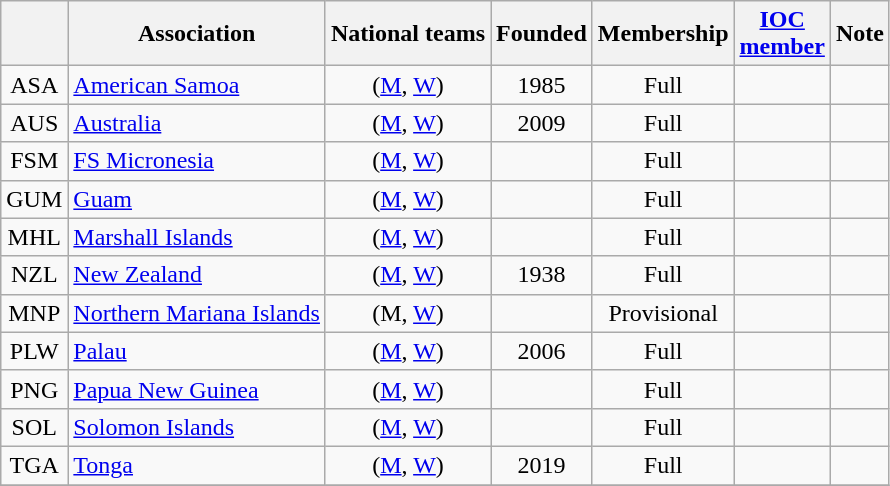<table class="wikitable sortable" style="text-align:center;">
<tr>
<th></th>
<th>Association</th>
<th>National teams</th>
<th>Founded</th>
<th>Membership</th>
<th><a href='#'>IOC</a> <br> <a href='#'>member</a></th>
<th>Note</th>
</tr>
<tr>
<td>ASA</td>
<td style="text-align:left;"> <a href='#'>American Samoa</a></td>
<td>(<a href='#'>M</a>, <a href='#'>W</a>)</td>
<td>1985</td>
<td>Full</td>
<td></td>
<td></td>
</tr>
<tr>
<td>AUS</td>
<td style="text-align:left;"> <a href='#'>Australia</a></td>
<td>(<a href='#'>M</a>, <a href='#'>W</a>)</td>
<td>2009</td>
<td>Full</td>
<td></td>
<td></td>
</tr>
<tr>
<td>FSM</td>
<td style="text-align:left;"> <a href='#'>FS Micronesia</a></td>
<td>(<a href='#'>M</a>, <a href='#'>W</a>)</td>
<td></td>
<td>Full</td>
<td></td>
<td></td>
</tr>
<tr>
<td>GUM</td>
<td style="text-align:left;"> <a href='#'>Guam</a></td>
<td>(<a href='#'>M</a>, <a href='#'>W</a>)</td>
<td></td>
<td>Full</td>
<td></td>
<td></td>
</tr>
<tr>
<td>MHL</td>
<td style="text-align:left;"> <a href='#'>Marshall Islands</a></td>
<td>(<a href='#'>M</a>, <a href='#'>W</a>)</td>
<td></td>
<td>Full</td>
<td></td>
<td></td>
</tr>
<tr>
<td>NZL</td>
<td style="text-align:left;"> <a href='#'>New Zealand</a></td>
<td>(<a href='#'>M</a>, <a href='#'>W</a>)</td>
<td>1938</td>
<td>Full</td>
<td></td>
<td></td>
</tr>
<tr>
<td>MNP</td>
<td style="text-align:left;"> <a href='#'>Northern Mariana Islands</a></td>
<td>(M, <a href='#'>W</a>)</td>
<td></td>
<td>Provisional</td>
<td></td>
<td></td>
</tr>
<tr>
<td>PLW</td>
<td style="text-align:left;"> <a href='#'>Palau</a></td>
<td>(<a href='#'>M</a>, <a href='#'>W</a>)</td>
<td>2006</td>
<td>Full</td>
<td></td>
<td></td>
</tr>
<tr>
<td>PNG</td>
<td style="text-align:left;"> <a href='#'>Papua New Guinea</a></td>
<td>(<a href='#'>M</a>, <a href='#'>W</a>)</td>
<td></td>
<td>Full</td>
<td></td>
<td></td>
</tr>
<tr>
<td>SOL</td>
<td style="text-align:left;"> <a href='#'>Solomon Islands</a></td>
<td>(<a href='#'>M</a>, <a href='#'>W</a>)</td>
<td></td>
<td>Full</td>
<td></td>
<td></td>
</tr>
<tr>
<td>TGA</td>
<td style="text-align:left;"> <a href='#'>Tonga</a></td>
<td>(<a href='#'>M</a>, <a href='#'>W</a>)</td>
<td>2019</td>
<td>Full</td>
<td></td>
<td></td>
</tr>
<tr>
</tr>
</table>
